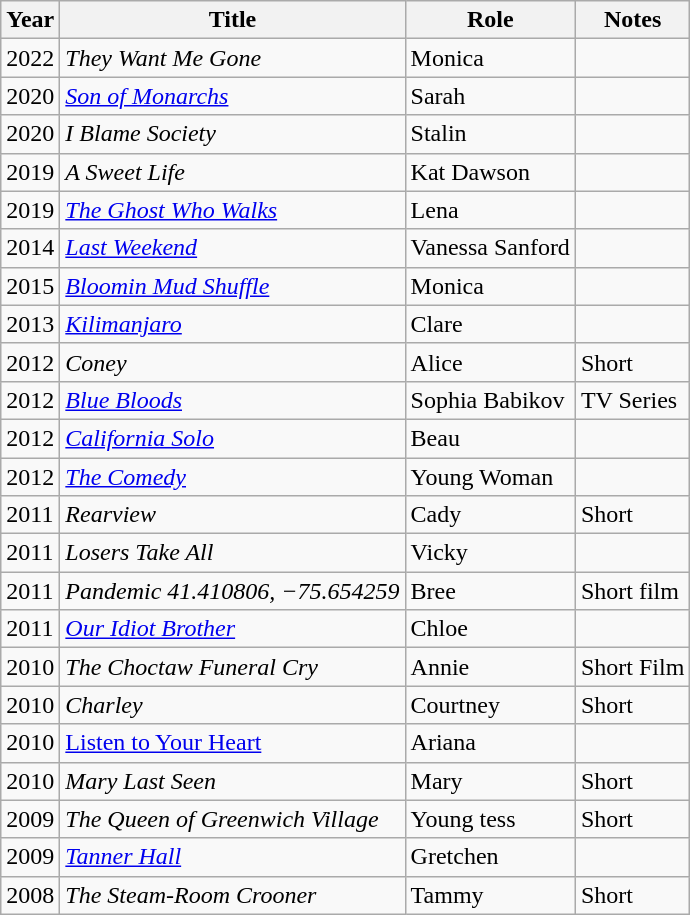<table class="wikitable sortable">
<tr>
<th>Year</th>
<th>Title</th>
<th>Role</th>
<th>Notes</th>
</tr>
<tr>
<td>2022</td>
<td><em>They Want Me Gone</em></td>
<td>Monica</td>
<td></td>
</tr>
<tr>
<td>2020</td>
<td><em><a href='#'>Son of Monarchs</a></em></td>
<td>Sarah</td>
<td></td>
</tr>
<tr>
<td>2020</td>
<td><em>I Blame Society</em></td>
<td>Stalin</td>
<td></td>
</tr>
<tr>
<td>2019</td>
<td><em>A Sweet Life</em></td>
<td>Kat Dawson</td>
<td></td>
</tr>
<tr>
<td>2019</td>
<td><em><a href='#'>The Ghost Who Walks</a></em></td>
<td>Lena</td>
<td></td>
</tr>
<tr>
<td>2014</td>
<td><em><a href='#'>Last Weekend</a></em></td>
<td>Vanessa Sanford</td>
<td></td>
</tr>
<tr>
<td>2015</td>
<td><em><a href='#'>Bloomin Mud Shuffle</a></em></td>
<td>Monica</td>
<td></td>
</tr>
<tr>
<td>2013</td>
<td><a href='#'><em>Kilimanjaro</em></a></td>
<td>Clare</td>
<td></td>
</tr>
<tr>
<td>2012</td>
<td><em>Coney</em></td>
<td>Alice</td>
<td>Short</td>
</tr>
<tr>
<td>2012</td>
<td><em><a href='#'>Blue Bloods</a></em></td>
<td>Sophia Babikov</td>
<td>TV Series</td>
</tr>
<tr>
<td>2012</td>
<td><em><a href='#'>California Solo</a></em></td>
<td>Beau</td>
<td></td>
</tr>
<tr>
<td>2012</td>
<td><em><a href='#'>The Comedy</a></em></td>
<td>Young Woman</td>
<td></td>
</tr>
<tr>
<td>2011</td>
<td><em>Rearview</em></td>
<td>Cady</td>
<td>Short</td>
</tr>
<tr>
<td>2011</td>
<td><em>Losers Take All</em></td>
<td>Vicky</td>
<td></td>
</tr>
<tr>
<td>2011</td>
<td><em>Pandemic 41.410806, −75.654259</em></td>
<td>Bree</td>
<td>Short film</td>
</tr>
<tr>
<td>2011</td>
<td><em><a href='#'>Our Idiot Brother</a></em></td>
<td>Chloe</td>
<td></td>
</tr>
<tr>
<td>2010</td>
<td><em>The Choctaw Funeral Cry</em></td>
<td>Annie</td>
<td>Short Film</td>
</tr>
<tr>
<td>2010</td>
<td><em>Charley</em></td>
<td>Courtney</td>
<td>Short</td>
</tr>
<tr>
<td>2010</td>
<td><a href='#'>Listen to Your Heart</a></td>
<td>Ariana</td>
<td></td>
</tr>
<tr>
<td>2010</td>
<td><em>Mary Last Seen</em></td>
<td>Mary</td>
<td>Short</td>
</tr>
<tr>
<td>2009</td>
<td><em>The Queen of Greenwich Village</em></td>
<td>Young tess</td>
<td>Short</td>
</tr>
<tr>
<td>2009</td>
<td><em><a href='#'>Tanner Hall</a></em></td>
<td>Gretchen</td>
<td></td>
</tr>
<tr>
<td>2008</td>
<td><em>The Steam-Room Crooner</em></td>
<td>Tammy</td>
<td>Short</td>
</tr>
</table>
